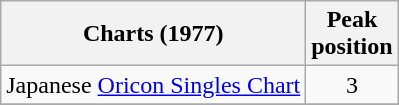<table class="wikitable">
<tr>
<th>Charts (1977)</th>
<th>Peak<br>position</th>
</tr>
<tr>
<td>Japanese <a href='#'>Oricon Singles Chart</a></td>
<td align="center">3</td>
</tr>
<tr>
</tr>
</table>
